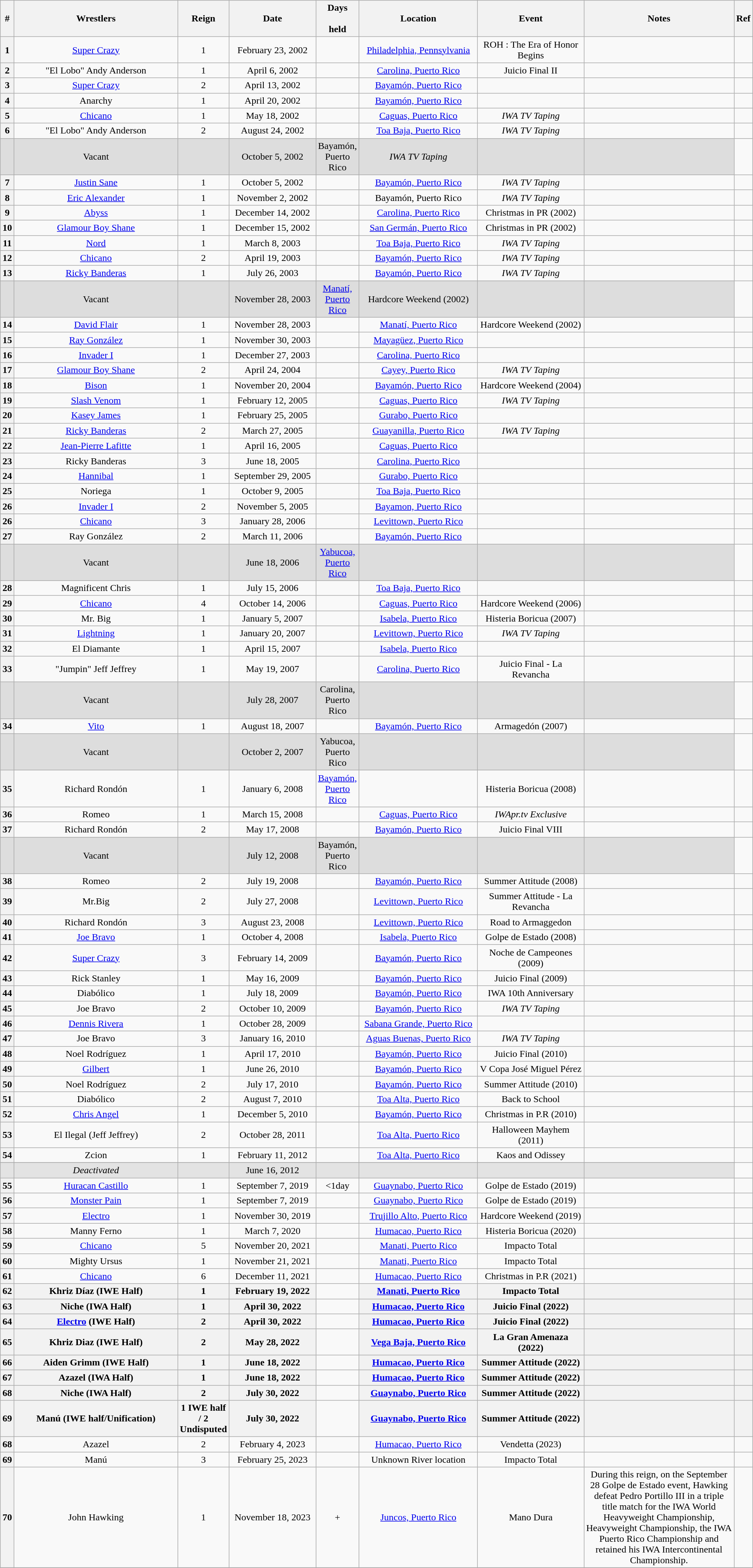<table class="wikitable sortable" style="width:100%; text-align:center;">
<tr>
<th style="width:0;">#</th>
<th style="width:25%;">Wrestlers</th>
<th style="width:0;">Reign</th>
<th style="width:13%;">Date</th>
<th style="width:5%;">Days<br><br>held</th>
<th style="width:18%;">Location</th>
<th style="width:16%;">Event</th>
<th class="unsortable" style="width:40%;">Notes</th>
<th class="unsortable" style="width:0;">Ref</th>
</tr>
<tr>
<th>1</th>
<td><a href='#'>Super Crazy</a></td>
<td>1</td>
<td>February 23, 2002</td>
<td></td>
<td><a href='#'>Philadelphia, Pennsylvania</a></td>
<td>ROH : The Era of Honor Begins</td>
<td></td>
<td></td>
</tr>
<tr>
<th>2</th>
<td>"El Lobo" Andy Anderson</td>
<td>1</td>
<td>April 6, 2002</td>
<td></td>
<td><a href='#'>Carolina, Puerto Rico</a></td>
<td>Juicio Final II</td>
<td></td>
<td></td>
</tr>
<tr>
<th>3</th>
<td><a href='#'>Super Crazy</a></td>
<td>2</td>
<td>April 13, 2002</td>
<td></td>
<td><a href='#'>Bayamón, Puerto Rico</a></td>
<td></td>
<td></td>
<td></td>
</tr>
<tr>
<th>4</th>
<td>Anarchy</td>
<td>1</td>
<td>April 20, 2002</td>
<td></td>
<td><a href='#'>Bayamón, Puerto Rico</a></td>
<td></td>
<td></td>
<td></td>
</tr>
<tr>
<th>5</th>
<td><a href='#'>Chicano</a></td>
<td>1</td>
<td>May 18, 2002</td>
<td></td>
<td><a href='#'>Caguas, Puerto Rico</a></td>
<td><em>IWA TV Taping</em></td>
<td></td>
<td></td>
</tr>
<tr>
<th>6</th>
<td>"El Lobo" Andy Anderson</td>
<td>2</td>
<td>August 24, 2002</td>
<td></td>
<td><a href='#'>Toa Baja, Puerto Rico</a></td>
<td><em>IWA TV Taping</em></td>
<td></td>
<td></td>
</tr>
<tr>
<td style="background: #dddddd;"></td>
<td style="background: #dddddd;">Vacant</td>
<td style="background: #dddddd;"></td>
<td style="background: #dddddd;">October 5, 2002</td>
<td style="background: #dddddd;">Bayamón, Puerto Rico</td>
<td style="background: #dddddd;"><em>IWA TV Taping</em></td>
<td style="background: #dddddd;"></td>
<td style="background: #dddddd;"></td>
</tr>
<tr>
<th>7</th>
<td><a href='#'>Justin Sane</a></td>
<td>1</td>
<td>October 5, 2002</td>
<td></td>
<td><a href='#'>Bayamón, Puerto Rico</a></td>
<td><em>IWA TV Taping</em></td>
<td></td>
<td></td>
</tr>
<tr>
<th>8</th>
<td><a href='#'>Eric Alexander</a></td>
<td>1</td>
<td>November 2, 2002</td>
<td></td>
<td>Bayamón, Puerto Rico</td>
<td><em>IWA TV Taping</em></td>
<td></td>
<td></td>
</tr>
<tr>
<th>9</th>
<td><a href='#'>Abyss</a></td>
<td>1</td>
<td>December 14, 2002</td>
<td></td>
<td><a href='#'>Carolina, Puerto Rico</a></td>
<td>Christmas in PR (2002)</td>
<td></td>
<td></td>
</tr>
<tr>
<th>10</th>
<td><a href='#'>Glamour Boy Shane</a></td>
<td>1</td>
<td>December 15, 2002</td>
<td></td>
<td><a href='#'>San Germán, Puerto Rico</a></td>
<td>Christmas in PR (2002)</td>
<td></td>
<td></td>
</tr>
<tr>
<th>11</th>
<td><a href='#'>Nord</a></td>
<td>1</td>
<td>March 8, 2003</td>
<td></td>
<td><a href='#'>Toa Baja, Puerto Rico</a></td>
<td><em>IWA TV Taping</em></td>
<td></td>
<td></td>
</tr>
<tr>
<th>12</th>
<td><a href='#'>Chicano</a></td>
<td>2</td>
<td>April 19, 2003</td>
<td></td>
<td><a href='#'>Bayamón, Puerto Rico</a></td>
<td><em>IWA TV Taping</em></td>
<td></td>
<td></td>
</tr>
<tr>
<th>13</th>
<td><a href='#'>Ricky Banderas</a></td>
<td>1</td>
<td>July 26, 2003</td>
<td></td>
<td><a href='#'>Bayamón, Puerto Rico</a></td>
<td><em>IWA TV Taping</em></td>
<td></td>
<td></td>
</tr>
<tr>
<td style="background: #dddddd;"></td>
<td style="background: #dddddd;">Vacant</td>
<td style="background: #dddddd;"></td>
<td style="background: #dddddd;">November 28, 2003</td>
<td style="background: #dddddd;"><a href='#'>Manatí, Puerto Rico</a></td>
<td style="background: #dddddd;">Hardcore Weekend (2002)</td>
<td style="background: #dddddd;"></td>
<td style="background: #dddddd;"></td>
</tr>
<tr>
<th>14</th>
<td><a href='#'>David Flair</a></td>
<td>1</td>
<td>November 28, 2003</td>
<td></td>
<td><a href='#'>Manatí, Puerto Rico</a></td>
<td>Hardcore Weekend (2002)</td>
<td></td>
<td></td>
</tr>
<tr>
<th>15</th>
<td><a href='#'>Ray González</a></td>
<td>1</td>
<td>November 30, 2003</td>
<td></td>
<td><a href='#'>Mayagüez, Puerto Rico</a></td>
<td></td>
<td></td>
<td></td>
</tr>
<tr>
<th>16</th>
<td><a href='#'>Invader I</a></td>
<td>1</td>
<td>December 27, 2003</td>
<td></td>
<td><a href='#'>Carolina, Puerto Rico</a></td>
<td></td>
<td></td>
<td></td>
</tr>
<tr>
<th>17</th>
<td><a href='#'>Glamour Boy Shane</a></td>
<td>2</td>
<td>April 24, 2004</td>
<td></td>
<td><a href='#'>Cayey, Puerto Rico</a></td>
<td><em>IWA TV Taping</em></td>
<td></td>
<td></td>
</tr>
<tr>
<th>18</th>
<td><a href='#'>Bison</a></td>
<td>1</td>
<td>November 20, 2004</td>
<td></td>
<td><a href='#'>Bayamón, Puerto Rico</a></td>
<td>Hardcore Weekend (2004)</td>
<td></td>
<td></td>
</tr>
<tr>
<th>19</th>
<td><a href='#'>Slash Venom</a></td>
<td>1</td>
<td>February 12, 2005</td>
<td></td>
<td><a href='#'>Caguas, Puerto Rico</a></td>
<td><em>IWA TV Taping</em></td>
<td></td>
<td></td>
</tr>
<tr>
<th>20</th>
<td><a href='#'>Kasey James</a></td>
<td>1</td>
<td>February 25, 2005</td>
<td></td>
<td><a href='#'>Gurabo, Puerto Rico</a></td>
<td></td>
<td></td>
<td></td>
</tr>
<tr>
<th>21</th>
<td><a href='#'>Ricky Banderas</a></td>
<td>2</td>
<td>March 27, 2005</td>
<td></td>
<td><a href='#'>Guayanilla, Puerto Rico</a></td>
<td><em>IWA TV Taping</em></td>
<td></td>
<td></td>
</tr>
<tr>
<th>22</th>
<td><a href='#'>Jean-Pierre Lafitte</a></td>
<td>1</td>
<td>April 16, 2005</td>
<td></td>
<td><a href='#'>Caguas, Puerto Rico</a></td>
<td></td>
<td></td>
<td></td>
</tr>
<tr>
<th>23</th>
<td>Ricky Banderas</td>
<td>3</td>
<td>June 18, 2005</td>
<td></td>
<td><a href='#'>Carolina, Puerto Rico</a></td>
<td></td>
<td></td>
<td></td>
</tr>
<tr>
<th>24</th>
<td><a href='#'>Hannibal</a></td>
<td>1</td>
<td>September 29, 2005</td>
<td></td>
<td><a href='#'>Gurabo, Puerto Rico</a></td>
<td></td>
<td></td>
<td></td>
</tr>
<tr>
<th>25</th>
<td>Noriega</td>
<td>1</td>
<td>October 9, 2005</td>
<td></td>
<td><a href='#'>Toa Baja, Puerto Rico</a></td>
<td></td>
<td></td>
<td></td>
</tr>
<tr>
<th>26</th>
<td><a href='#'>Invader I</a></td>
<td>2</td>
<td>November 5, 2005</td>
<td></td>
<td><a href='#'>Bayamon, Puerto Rico</a></td>
<td></td>
<td></td>
<td></td>
</tr>
<tr>
<th>26</th>
<td><a href='#'>Chicano</a></td>
<td>3</td>
<td>January 28, 2006</td>
<td></td>
<td><a href='#'>Levittown, Puerto Rico</a></td>
<td></td>
<td></td>
<td></td>
</tr>
<tr>
<th>27</th>
<td>Ray González</td>
<td>2</td>
<td>March 11, 2006</td>
<td></td>
<td><a href='#'>Bayamón, Puerto Rico</a></td>
<td></td>
<td></td>
<td></td>
</tr>
<tr>
<td style="background: #dddddd;"></td>
<td style="background: #dddddd;">Vacant</td>
<td style="background: #dddddd;"></td>
<td style="background: #dddddd;">June 18, 2006</td>
<td style="background: #dddddd;"><a href='#'>Yabucoa, Puerto Rico</a></td>
<td style="background: #dddddd;"></td>
<td style="background: #dddddd;"></td>
<td style="background: #dddddd;"></td>
</tr>
<tr>
<th>28</th>
<td>Magnificent Chris</td>
<td>1</td>
<td>July 15, 2006</td>
<td></td>
<td><a href='#'>Toa Baja, Puerto Rico</a></td>
<td></td>
<td></td>
<td></td>
</tr>
<tr>
<th>29</th>
<td><a href='#'>Chicano</a></td>
<td>4</td>
<td>October 14, 2006</td>
<td></td>
<td><a href='#'>Caguas, Puerto Rico</a></td>
<td>Hardcore Weekend (2006)</td>
<td></td>
<td></td>
</tr>
<tr>
<th>30</th>
<td>Mr. Big</td>
<td>1</td>
<td>January 5, 2007</td>
<td></td>
<td><a href='#'>Isabela, Puerto Rico</a></td>
<td>Histeria Boricua (2007)</td>
<td></td>
<td></td>
</tr>
<tr>
<th>31</th>
<td><a href='#'>Lightning</a></td>
<td>1</td>
<td>January 20, 2007</td>
<td></td>
<td><a href='#'>Levittown, Puerto Rico</a></td>
<td><em>IWA TV Taping</em></td>
<td></td>
<td></td>
</tr>
<tr>
<th>32</th>
<td>El Diamante </td>
<td>1</td>
<td>April 15, 2007</td>
<td></td>
<td><a href='#'>Isabela, Puerto Rico</a></td>
<td></td>
<td></td>
<td></td>
</tr>
<tr>
<th>33</th>
<td>"Jumpin" Jeff Jeffrey</td>
<td>1</td>
<td>May 19, 2007</td>
<td></td>
<td><a href='#'>Carolina, Puerto Rico</a></td>
<td>Juicio Final - La Revancha</td>
<td></td>
<td></td>
</tr>
<tr>
<td style="background: #dddddd;"></td>
<td style="background: #dddddd;">Vacant</td>
<td style="background: #dddddd;"></td>
<td style="background: #dddddd;">July 28, 2007</td>
<td style="background: #dddddd;">Carolina, Puerto Rico</td>
<td style="background: #dddddd;"></td>
<td style="background: #dddddd;"></td>
<td style="background: #dddddd;"></td>
</tr>
<tr>
<th>34</th>
<td><a href='#'>Vito</a></td>
<td>1</td>
<td>August 18, 2007</td>
<td></td>
<td><a href='#'>Bayamón, Puerto Rico</a></td>
<td>Armagedón (2007)</td>
<td></td>
<td></td>
</tr>
<tr>
<td style="background: #dddddd;"></td>
<td style="background: #dddddd;">Vacant</td>
<td style="background: #dddddd;"></td>
<td style="background: #dddddd;">October 2, 2007</td>
<td style="background: #dddddd;">Yabucoa, Puerto Rico</td>
<td style="background: #dddddd;"></td>
<td style="background: #dddddd;"></td>
<td style="background: #dddddd;"></td>
</tr>
<tr>
<th>35</th>
<td>Richard Rondón</td>
<td>1</td>
<td>January 6, 2008</td>
<td><a href='#'>Bayamón, Puerto Rico</a></td>
<td></td>
<td>Histeria Boricua (2008)</td>
<td></td>
<td></td>
</tr>
<tr>
<th>36</th>
<td>Romeo</td>
<td>1</td>
<td>March 15, 2008</td>
<td></td>
<td><a href='#'>Caguas, Puerto Rico</a></td>
<td><em>IWApr.tv Exclusive</em></td>
<td></td>
<td></td>
</tr>
<tr>
<th>37</th>
<td>Richard Rondón</td>
<td>2</td>
<td>May 17, 2008</td>
<td></td>
<td><a href='#'>Bayamón, Puerto Rico</a></td>
<td>Juicio Final VIII</td>
<td></td>
<td></td>
</tr>
<tr>
<td style="background: #dddddd;"></td>
<td style="background: #dddddd;">Vacant</td>
<td style="background: #dddddd;"></td>
<td style="background: #dddddd;">July 12, 2008</td>
<td style="background: #dddddd;">Bayamón, Puerto Rico</td>
<td style="background: #dddddd;"></td>
<td style="background: #dddddd;"></td>
<td style="background: #dddddd;"></td>
</tr>
<tr>
<th>38</th>
<td>Romeo</td>
<td>2</td>
<td>July 19, 2008</td>
<td></td>
<td><a href='#'>Bayamón, Puerto Rico</a></td>
<td>Summer Attitude (2008)</td>
<td></td>
<td></td>
</tr>
<tr>
<th>39</th>
<td>Mr.Big</td>
<td>2</td>
<td>July 27, 2008</td>
<td></td>
<td><a href='#'>Levittown, Puerto Rico</a></td>
<td>Summer Attitude - La Revancha</td>
<td></td>
<td></td>
</tr>
<tr>
<th>40</th>
<td>Richard Rondón</td>
<td>3</td>
<td>August 23, 2008</td>
<td></td>
<td><a href='#'>Levittown, Puerto Rico</a></td>
<td>Road to Armaggedon</td>
<td></td>
<td></td>
</tr>
<tr>
<th>41</th>
<td><a href='#'>Joe Bravo</a></td>
<td>1</td>
<td>October 4, 2008</td>
<td></td>
<td><a href='#'>Isabela, Puerto Rico</a></td>
<td>Golpe de Estado (2008)</td>
<td></td>
<td></td>
</tr>
<tr>
<th>42</th>
<td><a href='#'>Super Crazy</a></td>
<td>3</td>
<td>February 14, 2009</td>
<td></td>
<td><a href='#'>Bayamón, Puerto Rico</a></td>
<td>Noche de Campeones (2009)</td>
<td></td>
<td></td>
</tr>
<tr>
<th>43</th>
<td>Rick Stanley</td>
<td>1</td>
<td>May 16, 2009</td>
<td></td>
<td><a href='#'>Bayamón, Puerto Rico</a></td>
<td>Juicio Final (2009)</td>
<td></td>
<td></td>
</tr>
<tr>
<th>44</th>
<td>Diabólico</td>
<td>1</td>
<td>July 18, 2009</td>
<td></td>
<td><a href='#'>Bayamón, Puerto Rico</a></td>
<td>IWA 10th Anniversary</td>
<td></td>
<td></td>
</tr>
<tr>
<th>45</th>
<td>Joe Bravo</td>
<td>2</td>
<td>October 10, 2009</td>
<td></td>
<td><a href='#'>Bayamón, Puerto Rico</a></td>
<td><em>IWA TV Taping</em></td>
<td></td>
<td></td>
</tr>
<tr>
<th>46</th>
<td><a href='#'>Dennis Rivera</a></td>
<td>1</td>
<td>October 28, 2009</td>
<td></td>
<td><a href='#'>Sabana Grande, Puerto Rico</a></td>
<td></td>
<td></td>
<td></td>
</tr>
<tr>
<th>47</th>
<td>Joe Bravo</td>
<td>3</td>
<td>January 16, 2010</td>
<td></td>
<td><a href='#'>Aguas Buenas, Puerto Rico</a></td>
<td><em>IWA TV Taping</em></td>
<td></td>
<td></td>
</tr>
<tr>
<th>48</th>
<td>Noel Rodríguez</td>
<td>1</td>
<td>April 17, 2010</td>
<td></td>
<td><a href='#'>Bayamón, Puerto Rico</a></td>
<td>Juicio Final (2010)</td>
<td></td>
<td></td>
</tr>
<tr>
<th>49</th>
<td><a href='#'>Gilbert</a></td>
<td>1</td>
<td>June 26, 2010</td>
<td></td>
<td><a href='#'>Bayamón, Puerto Rico</a></td>
<td>V Copa José Miguel Pérez</td>
<td></td>
<td></td>
</tr>
<tr>
<th>50</th>
<td>Noel Rodríguez</td>
<td>2</td>
<td>July 17, 2010</td>
<td></td>
<td><a href='#'>Bayamón, Puerto Rico</a></td>
<td>Summer Attitude (2010)</td>
<td></td>
<td></td>
</tr>
<tr>
<th>51</th>
<td>Diabólico</td>
<td>2</td>
<td>August 7, 2010</td>
<td></td>
<td><a href='#'>Toa Alta, Puerto Rico</a></td>
<td>Back to School</td>
<td></td>
<td></td>
</tr>
<tr>
<th>52</th>
<td><a href='#'>Chris Angel</a></td>
<td>1</td>
<td>December 5, 2010</td>
<td></td>
<td><a href='#'>Bayamón, Puerto Rico</a></td>
<td>Christmas in P.R (2010)</td>
<td></td>
<td></td>
</tr>
<tr>
<th>53</th>
<td>El Ilegal (Jeff Jeffrey)</td>
<td>2</td>
<td>October 28, 2011</td>
<td></td>
<td><a href='#'>Toa Alta, Puerto Rico</a></td>
<td>Halloween Mayhem (2011)</td>
<td></td>
<td></td>
</tr>
<tr>
<th>54</th>
<td>Zcion</td>
<td>1</td>
<td>February 11, 2012</td>
<td></td>
<td><a href='#'>Toa Alta, Puerto Rico</a></td>
<td>Kaos and Odissey</td>
<td></td>
<td></td>
</tr>
<tr>
</tr>
<tr bgcolor="#e3e3e3">
<td></td>
<td><em>Deactivated</em></td>
<td></td>
<td>June 16, 2012</td>
<td></td>
<td></td>
<td></td>
<td></td>
</tr>
<tr>
<th>55</th>
<td><a href='#'>Huracan Castillo</a></td>
<td>1</td>
<td>September 7, 2019</td>
<td><1day</td>
<td><a href='#'>Guaynabo, Puerto Rico</a></td>
<td>Golpe de Estado (2019)</td>
<td></td>
<td></td>
</tr>
<tr>
<th>56</th>
<td><a href='#'>Monster Pain</a></td>
<td>1</td>
<td>September 7, 2019</td>
<td></td>
<td><a href='#'>Guaynabo, Puerto Rico</a></td>
<td>Golpe de Estado (2019)</td>
<td></td>
<td></td>
</tr>
<tr>
<th>57</th>
<td><a href='#'>Electro</a></td>
<td>1</td>
<td>November 30, 2019</td>
<td></td>
<td><a href='#'>Trujillo Alto, Puerto Rico</a></td>
<td>Hardcore Weekend (2019)</td>
<td></td>
<td></td>
</tr>
<tr>
<th>58</th>
<td>Manny Ferno</td>
<td>1</td>
<td>March 7, 2020</td>
<td></td>
<td><a href='#'>Humacao, Puerto Rico</a></td>
<td>Histeria Boricua (2020)</td>
<td></td>
<td></td>
</tr>
<tr>
<th>59</th>
<td><a href='#'>Chicano</a></td>
<td>5</td>
<td>November 20, 2021</td>
<td></td>
<td><a href='#'>Manati, Puerto Rico</a></td>
<td>Impacto Total</td>
<td></td>
<td></td>
</tr>
<tr>
<th>60</th>
<td>Mighty Ursus</td>
<td>1</td>
<td>November 21, 2021</td>
<td></td>
<td><a href='#'>Manati, Puerto Rico</a></td>
<td>Impacto Total</td>
<td></td>
<td></td>
</tr>
<tr>
<th>61</th>
<td><a href='#'>Chicano</a></td>
<td>6</td>
<td>December 11, 2021</td>
<td></td>
<td><a href='#'>Humacao, Puerto Rico</a></td>
<td>Christmas in P.R (2021)</td>
<td></td>
<td></td>
</tr>
<tr>
<th>62</th>
<th>Khriz Díaz (IWE Half)</th>
<th>1</th>
<th>February 19, 2022</th>
<td></td>
<th><a href='#'>Manati, Puerto Rico</a></th>
<th>Impacto Total</th>
<th></th>
<th></th>
</tr>
<tr>
<th>63</th>
<th>Niche (IWA Half)</th>
<th>1</th>
<th>April 30, 2022</th>
<td></td>
<th><a href='#'>Humacao, Puerto Rico</a></th>
<th>Juicio Final (2022)</th>
<th></th>
<th></th>
</tr>
<tr>
<th>64</th>
<th><a href='#'>Electro</a> (IWE Half)</th>
<th>2</th>
<th>April 30, 2022</th>
<td></td>
<th><a href='#'>Humacao, Puerto Rico</a></th>
<th>Juicio Final (2022)</th>
<th></th>
<td></td>
</tr>
<tr>
<th>65</th>
<th>Khriz Diaz (IWE Half)</th>
<th>2</th>
<th>May 28, 2022</th>
<td></td>
<th><a href='#'>Vega Baja, Puerto Rico</a></th>
<th>La Gran Amenaza (2022)</th>
<th></th>
<th></th>
</tr>
<tr>
<th>66</th>
<th>Aiden Grimm (IWE Half)</th>
<th>1</th>
<th>June 18, 2022</th>
<td></td>
<th><a href='#'>Humacao, Puerto Rico</a></th>
<th>Summer Attitude (2022)</th>
<th></th>
<th></th>
</tr>
<tr>
<th>67</th>
<th>Azazel (IWA Half)</th>
<th>1</th>
<th>June 18, 2022</th>
<td></td>
<th><a href='#'>Humacao, Puerto Rico</a></th>
<th>Summer Attitude (2022)</th>
<th></th>
<th></th>
</tr>
<tr>
<th>68</th>
<th>Niche (IWA Half)</th>
<th>2</th>
<th>July 30, 2022</th>
<td></td>
<th><a href='#'>Guaynabo, Puerto Rico</a></th>
<th>Summer Attitude (2022)</th>
<th></th>
<th></th>
</tr>
<tr>
<th>69</th>
<th>Manú (IWE half/Unification)</th>
<th>1 IWE half / 2 Undisputed</th>
<th>July 30, 2022</th>
<td></td>
<th><a href='#'>Guaynabo, Puerto Rico</a></th>
<th>Summer Attitude (2022)</th>
<th></th>
<th></th>
</tr>
<tr>
<th>68</th>
<td>Azazel</td>
<td>2</td>
<td>February 4, 2023</td>
<td></td>
<td><a href='#'>Humacao, Puerto Rico</a></td>
<td>Vendetta (2023)</td>
<td></td>
<td></td>
</tr>
<tr>
<th>69</th>
<td>Manú</td>
<td>3</td>
<td>February 25, 2023</td>
<td></td>
<td>Unknown River location</td>
<td>Impacto Total</td>
<td></td>
<td></td>
</tr>
<tr>
<th>70</th>
<td>John Hawking</td>
<td>1</td>
<td>November 18, 2023</td>
<td>+</td>
<td><a href='#'>Juncos, Puerto Rico</a></td>
<td>Mano Dura</td>
<td>During this reign, on the September 28 Golpe de Estado event, Hawking defeat Pedro Portillo III in a triple title match for the IWA World Heavyweight Championship, Heavyweight Championship, the IWA Puerto Rico Championship and retained his IWA Intercontinental Championship.</td>
<td></td>
</tr>
<tr>
</tr>
</table>
